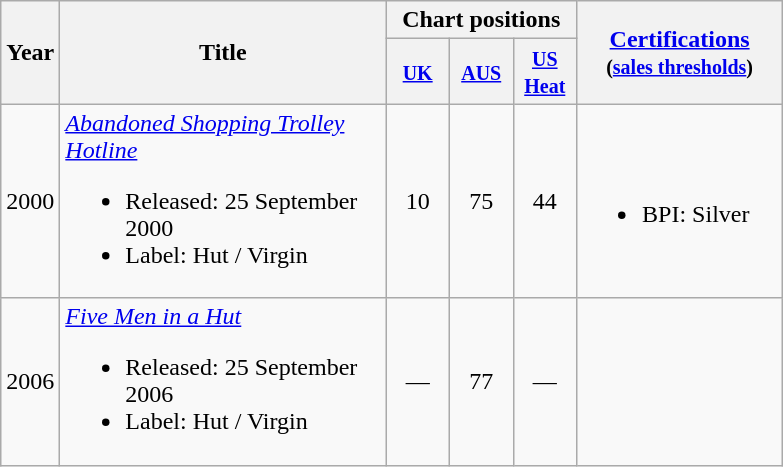<table class="wikitable">
<tr>
<th rowspan="2">Year</th>
<th rowspan="2" style="width:210px;">Title</th>
<th colspan="3">Chart positions</th>
<th rowspan="2" style="width:130px;"><a href='#'>Certifications</a><br><small>(<a href='#'>sales thresholds</a>)</small></th>
</tr>
<tr>
<th style="width:35px;"><small><a href='#'>UK</a></small><br></th>
<th style="width:35px;"><small><a href='#'>AUS</a></small><br></th>
<th style="width:35px;"><small><a href='#'>US Heat</a></small></th>
</tr>
<tr>
<td>2000</td>
<td><em><a href='#'>Abandoned Shopping Trolley Hotline</a></em><br><ul><li>Released: 25 September 2000</li><li>Label: Hut / Virgin</li></ul></td>
<td style="text-align:center;">10</td>
<td style="text-align:center;">75</td>
<td style="text-align:center;">44</td>
<td><br><ul><li>BPI: Silver</li></ul></td>
</tr>
<tr>
<td>2006</td>
<td><em><a href='#'>Five Men in a Hut</a></em><br><ul><li>Released: 25 September 2006</li><li>Label: Hut / Virgin</li></ul></td>
<td style="text-align:center;">—</td>
<td style="text-align:center;">77</td>
<td style="text-align:center;">—</td>
<td></td>
</tr>
</table>
